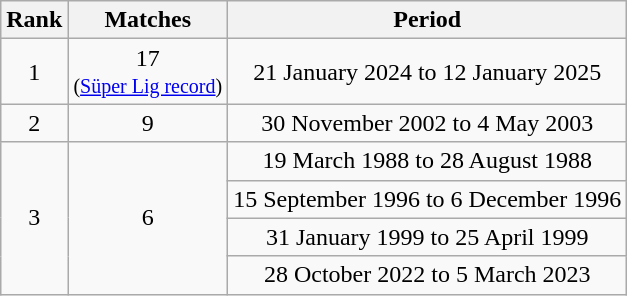<table class="wikitable sortable">
<tr>
<th>Rank</th>
<th>Matches</th>
<th>Period</th>
</tr>
<tr align=center>
<td>1</td>
<td>17<br><small>(<a href='#'>Süper Lig record</a>)</small></td>
<td>21 January 2024 to 12 January 2025</td>
</tr>
<tr align=center>
<td>2</td>
<td>9</td>
<td>30 November 2002 to 4 May 2003</td>
</tr>
<tr align=center>
<td rowspan=4>3</td>
<td rowspan=4>6</td>
<td>19 March 1988 to 28 August 1988</td>
</tr>
<tr align=center>
<td>15 September 1996 to 6 December 1996</td>
</tr>
<tr align=center>
<td>31 January 1999 to 25 April 1999</td>
</tr>
<tr align=center>
<td>28 October 2022 to 5 March 2023</td>
</tr>
</table>
